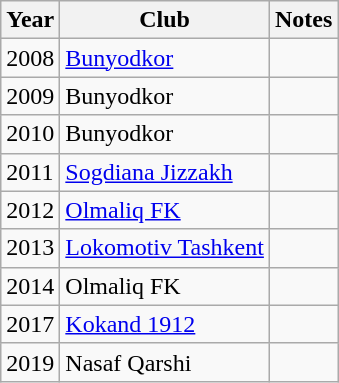<table class="wikitable">
<tr>
<th>Year</th>
<th>Club</th>
<th>Notes</th>
</tr>
<tr>
<td>2008</td>
<td><a href='#'>Bunyodkor</a></td>
<td></td>
</tr>
<tr>
<td>2009</td>
<td>Bunyodkor</td>
<td></td>
</tr>
<tr>
<td>2010</td>
<td>Bunyodkor</td>
<td></td>
</tr>
<tr>
<td>2011</td>
<td><a href='#'>Sogdiana Jizzakh</a></td>
<td align=center></td>
</tr>
<tr>
<td>2012</td>
<td><a href='#'>Olmaliq FK</a></td>
<td align=center></td>
</tr>
<tr>
<td>2013</td>
<td><a href='#'>Lokomotiv Tashkent</a></td>
<td></td>
</tr>
<tr>
<td>2014</td>
<td>Olmaliq FK</td>
<td align=center></td>
</tr>
<tr>
<td>2017</td>
<td><a href='#'>Kokand 1912</a></td>
<td align=center></td>
</tr>
<tr>
<td>2019</td>
<td>Nasaf Qarshi</td>
<td align=center></td>
</tr>
</table>
